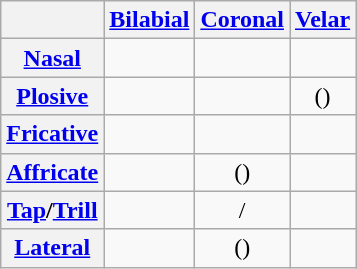<table class="wikitable" style="text-align:center">
<tr>
<th></th>
<th><a href='#'>Bilabial</a></th>
<th><a href='#'>Coronal</a></th>
<th><a href='#'>Velar</a></th>
</tr>
<tr>
<th><a href='#'>Nasal</a></th>
<td></td>
<td></td>
<td></td>
</tr>
<tr>
<th><a href='#'>Plosive</a></th>
<td>  </td>
<td>   </td>
<td> ()</td>
</tr>
<tr>
<th><a href='#'>Fricative</a></th>
<td></td>
<td></td>
<td></td>
</tr>
<tr>
<th><a href='#'>Affricate</a></th>
<td></td>
<td>()</td>
<td></td>
</tr>
<tr>
<th><a href='#'>Tap</a>/<a href='#'>Trill</a></th>
<td></td>
<td>/</td>
<td></td>
</tr>
<tr>
<th><a href='#'>Lateral</a></th>
<td></td>
<td>()</td>
<td></td>
</tr>
</table>
